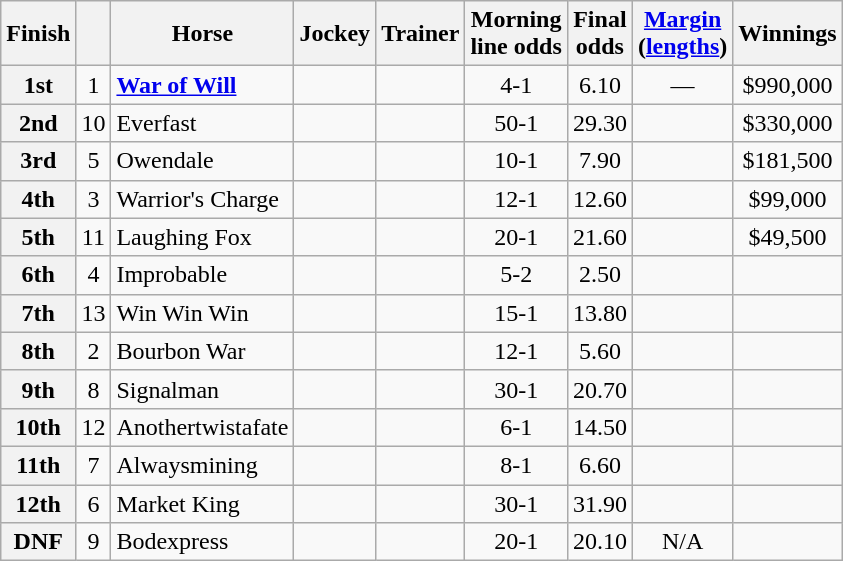<table class="sortable wikitable">
<tr>
<th scope="col"><strong>Finish</strong></th>
<th scope="col"><strong></strong></th>
<th scope="col"><strong>Horse</strong></th>
<th scope="col"><strong>Jockey</strong></th>
<th scope="col"><strong>Trainer</strong></th>
<th scope="col"><strong>Morning<br>line odds</strong></th>
<th scope="col"><strong>Final<br>odds</strong></th>
<th scope="col"><a href='#'>Margin</a><br>(<a href='#'>lengths</a>)</th>
<th scope="col"><strong>Winnings</strong></th>
</tr>
<tr>
<th>1st</th>
<td align=center>1</td>
<td><strong><a href='#'>War of Will</a></strong></td>
<td></td>
<td></td>
<td align=center>4-1</td>
<td align=center>6.10</td>
<td align=center>—</td>
<td align=center>$990,000</td>
</tr>
<tr>
<th>2nd</th>
<td align=center>10</td>
<td>Everfast</td>
<td></td>
<td></td>
<td align=center>50-1</td>
<td align=center>29.30</td>
<td align=center></td>
<td align=center>$330,000</td>
</tr>
<tr>
<th>3rd</th>
<td align=center>5</td>
<td>Owendale</td>
<td></td>
<td></td>
<td align=center>10-1</td>
<td align=center>7.90</td>
<td align=center></td>
<td align=center>$181,500</td>
</tr>
<tr>
<th>4th</th>
<td align=center>3</td>
<td>Warrior's Charge</td>
<td></td>
<td></td>
<td align=center>12-1</td>
<td align=center>12.60</td>
<td align=center></td>
<td align=center>$99,000</td>
</tr>
<tr>
<th>5th</th>
<td align=center>11</td>
<td>Laughing Fox</td>
<td></td>
<td></td>
<td align=center>20-1</td>
<td align=center>21.60</td>
<td align=center></td>
<td align=center>$49,500</td>
</tr>
<tr>
<th>6th</th>
<td align=center>4</td>
<td>Improbable</td>
<td></td>
<td></td>
<td align=center>5-2</td>
<td align=center>2.50</td>
<td align=center></td>
<td align=center></td>
</tr>
<tr>
<th>7th</th>
<td align=center>13</td>
<td>Win Win Win</td>
<td></td>
<td></td>
<td align=center>15-1</td>
<td align=center>13.80</td>
<td align=center></td>
<td align=center></td>
</tr>
<tr>
<th>8th</th>
<td align=center>2</td>
<td>Bourbon War</td>
<td></td>
<td></td>
<td align=center>12-1</td>
<td align=center>5.60</td>
<td align=center></td>
<td align=center></td>
</tr>
<tr>
<th>9th</th>
<td align=center>8</td>
<td>Signalman</td>
<td></td>
<td></td>
<td align=center>30-1</td>
<td align=center>20.70</td>
<td align=center></td>
<td align=center></td>
</tr>
<tr>
<th>10th</th>
<td align=center>12</td>
<td>Anothertwistafate</td>
<td></td>
<td></td>
<td align=center>6-1</td>
<td align=center>14.50</td>
<td align=center></td>
<td align=center></td>
</tr>
<tr>
<th>11th</th>
<td align=center>7</td>
<td>Alwaysmining</td>
<td></td>
<td></td>
<td align=center>8-1</td>
<td align=center>6.60</td>
<td align=center></td>
<td align=center></td>
</tr>
<tr>
<th>12th</th>
<td align=center>6</td>
<td>Market King</td>
<td></td>
<td></td>
<td align=center>30-1</td>
<td align=center>31.90</td>
<td align=center></td>
<td align=center></td>
</tr>
<tr>
<th>DNF</th>
<td align=center>9</td>
<td>Bodexpress</td>
<td></td>
<td></td>
<td align=center>20-1</td>
<td align=center>20.10</td>
<td align=center>N/A</td>
<td align=center></td>
</tr>
</table>
